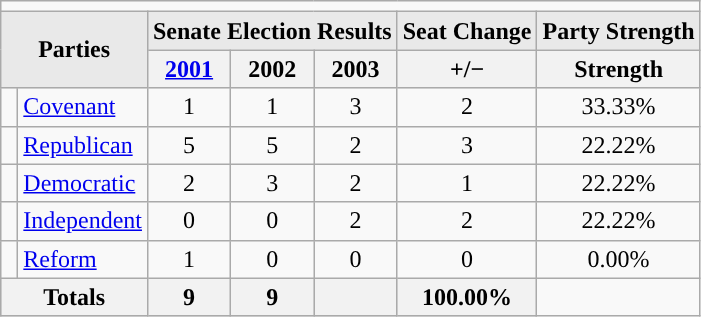<table class   ="wikitable">
<tr>
<td colspan="7"></td>
</tr>
<tr>
<th style   ="background:#e9e9e9; text-align:center" rowspan="2" colspan="2">Parties</th>
<th style   ="background:#e9e9e9; text-align:center" colspan="3">Senate Election Results</th>
<th style   ="background:#e9e9e9; text-align:center" colspan="1">Seat Change</th>
<th style   ="background:#e9e9e9; text-align:center" colspan="1">Party Strength</th>
</tr>
<tr style ="background:#e9e9e9">
<th><a href='#'>2001</a></th>
<th>2002</th>
<th>2003</th>
<th>+/−</th>
<th>Strength</th>
</tr>
<tr>
<td style="background-color:"> </td>
<td><a href='#'>Covenant</a></td>
<td align = center>1</td>
<td align = center>1 </td>
<td align = center>3</td>
<td align = center>2 </td>
<td align = center>33.33%</td>
</tr>
<tr>
<td style="background-color:"> </td>
<td><a href='#'>Republican</a></td>
<td align = center>5</td>
<td align = center>5 </td>
<td align = center>2</td>
<td align = center>3 </td>
<td align = center>22.22%</td>
</tr>
<tr>
<td style="background-color:"> </td>
<td><a href='#'>Democratic</a></td>
<td align = center>2</td>
<td align = center>3 </td>
<td align = center>2</td>
<td align = center>1 </td>
<td align = center>22.22%</td>
</tr>
<tr>
<td style="background-color:"> </td>
<td><a href='#'>Independent</a></td>
<td align = center>0</td>
<td align = center>0 </td>
<td align = center>2</td>
<td align = center>2 </td>
<td align = center>22.22%</td>
</tr>
<tr>
<td style="background-color:"> </td>
<td><a href='#'>Reform</a></td>
<td align = center>1</td>
<td align = center>0 </td>
<td align = center>0</td>
<td align = center>0 </td>
<td align = center>0.00%</td>
</tr>
<tr style = "background:#ccc">
<th colspan = "2">Totals</th>
<th>9</th>
<th>9</th>
<th></th>
<th>100.00%</th>
</tr>
</table>
